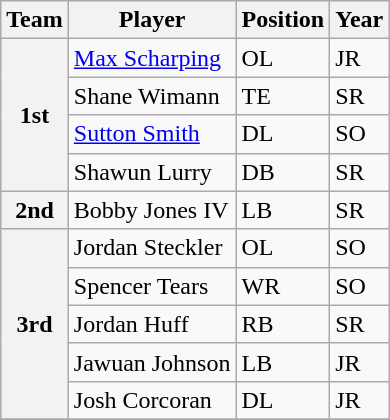<table class="wikitable">
<tr>
<th>Team</th>
<th>Player</th>
<th>Position</th>
<th>Year</th>
</tr>
<tr>
<th rowspan="4">1st</th>
<td><a href='#'>Max Scharping</a></td>
<td>OL</td>
<td>JR</td>
</tr>
<tr>
<td>Shane Wimann</td>
<td>TE</td>
<td>SR</td>
</tr>
<tr>
<td><a href='#'>Sutton Smith</a></td>
<td>DL</td>
<td>SO</td>
</tr>
<tr>
<td>Shawun Lurry</td>
<td>DB</td>
<td>SR</td>
</tr>
<tr>
<th>2nd</th>
<td>Bobby Jones IV</td>
<td>LB</td>
<td>SR</td>
</tr>
<tr>
<th rowspan="5">3rd</th>
<td>Jordan Steckler</td>
<td>OL</td>
<td>SO</td>
</tr>
<tr>
<td>Spencer Tears</td>
<td>WR</td>
<td>SO</td>
</tr>
<tr>
<td>Jordan Huff</td>
<td>RB</td>
<td>SR</td>
</tr>
<tr>
<td>Jawuan Johnson</td>
<td>LB</td>
<td>JR</td>
</tr>
<tr>
<td>Josh Corcoran</td>
<td>DL</td>
<td>JR</td>
</tr>
<tr>
</tr>
</table>
